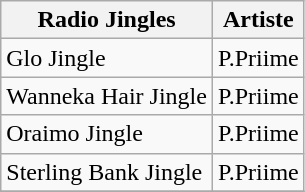<table class="wikitable">
<tr>
<th>Radio Jingles</th>
<th>Artiste</th>
</tr>
<tr>
<td>Glo Jingle</td>
<td>P.Priime</td>
</tr>
<tr>
<td>Wanneka Hair Jingle</td>
<td>P.Priime</td>
</tr>
<tr>
<td>Oraimo Jingle</td>
<td>P.Priime</td>
</tr>
<tr>
<td>Sterling Bank Jingle</td>
<td>P.Priime</td>
</tr>
<tr>
</tr>
</table>
